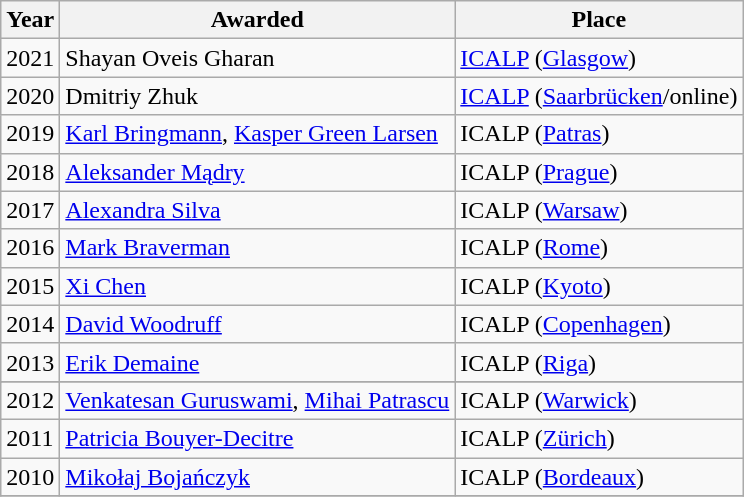<table class="wikitable">
<tr>
<th>Year</th>
<th>Awarded</th>
<th>Place</th>
</tr>
<tr>
<td>2021</td>
<td>Shayan Oveis Gharan</td>
<td><a href='#'>ICALP</a> (<a href='#'>Glasgow</a>)</td>
</tr>
<tr>
<td>2020</td>
<td>Dmitriy Zhuk</td>
<td><a href='#'>ICALP</a> (<a href='#'>Saarbrücken</a>/online)</td>
</tr>
<tr>
<td>2019</td>
<td><a href='#'>Karl Bringmann</a>, <a href='#'>Kasper Green Larsen</a></td>
<td>ICALP (<a href='#'>Patras</a>)</td>
</tr>
<tr>
<td>2018</td>
<td><a href='#'>Aleksander Mądry</a></td>
<td>ICALP (<a href='#'>Prague</a>)</td>
</tr>
<tr>
<td>2017</td>
<td><a href='#'>Alexandra Silva</a></td>
<td>ICALP (<a href='#'>Warsaw</a>)</td>
</tr>
<tr>
<td>2016</td>
<td><a href='#'>Mark Braverman</a></td>
<td>ICALP (<a href='#'>Rome</a>)</td>
</tr>
<tr>
<td>2015</td>
<td><a href='#'>Xi Chen</a></td>
<td>ICALP (<a href='#'>Kyoto</a>)</td>
</tr>
<tr>
<td>2014</td>
<td><a href='#'>David Woodruff</a></td>
<td>ICALP (<a href='#'>Copenhagen</a>)</td>
</tr>
<tr>
<td>2013</td>
<td><a href='#'>Erik Demaine</a></td>
<td>ICALP (<a href='#'>Riga</a>)</td>
</tr>
<tr>
</tr>
<tr>
<td>2012</td>
<td><a href='#'>Venkatesan Guruswami</a>, <a href='#'>Mihai Patrascu</a></td>
<td>ICALP (<a href='#'>Warwick</a>)</td>
</tr>
<tr>
<td>2011</td>
<td><a href='#'>Patricia Bouyer-Decitre</a></td>
<td>ICALP (<a href='#'>Zürich</a>)</td>
</tr>
<tr>
<td>2010</td>
<td><a href='#'>Mikołaj Bojańczyk</a></td>
<td>ICALP (<a href='#'>Bordeaux</a>)</td>
</tr>
<tr>
</tr>
</table>
